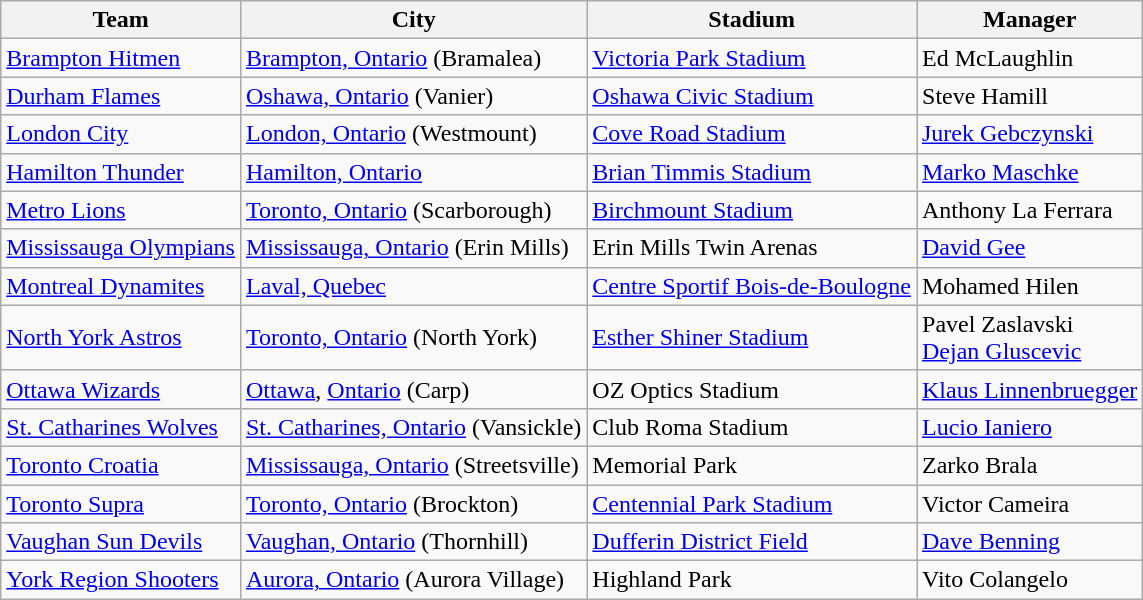<table class="wikitable sortable">
<tr>
<th>Team</th>
<th>City</th>
<th>Stadium</th>
<th>Manager</th>
</tr>
<tr>
<td><a href='#'>Brampton Hitmen</a></td>
<td><a href='#'>Brampton, Ontario</a> (Bramalea)</td>
<td><a href='#'>Victoria Park Stadium</a></td>
<td>Ed McLaughlin</td>
</tr>
<tr>
<td><a href='#'>Durham Flames</a></td>
<td><a href='#'>Oshawa, Ontario</a> (Vanier)</td>
<td><a href='#'>Oshawa Civic Stadium</a></td>
<td>Steve Hamill</td>
</tr>
<tr>
<td><a href='#'>London City</a></td>
<td><a href='#'>London, Ontario</a> (Westmount)</td>
<td><a href='#'>Cove Road Stadium</a></td>
<td><a href='#'>Jurek Gebczynski</a></td>
</tr>
<tr>
<td><a href='#'>Hamilton Thunder</a></td>
<td><a href='#'>Hamilton, Ontario</a></td>
<td><a href='#'>Brian Timmis Stadium</a></td>
<td><a href='#'>Marko Maschke</a></td>
</tr>
<tr>
<td><a href='#'>Metro Lions</a></td>
<td><a href='#'>Toronto, Ontario</a> (Scarborough)</td>
<td><a href='#'>Birchmount Stadium</a></td>
<td>Anthony La Ferrara</td>
</tr>
<tr>
<td><a href='#'>Mississauga Olympians</a></td>
<td><a href='#'>Mississauga, Ontario</a> (Erin Mills)</td>
<td>Erin Mills Twin Arenas</td>
<td><a href='#'>David Gee</a></td>
</tr>
<tr>
<td><a href='#'>Montreal Dynamites</a></td>
<td><a href='#'>Laval, Quebec</a></td>
<td><a href='#'>Centre Sportif Bois-de-Boulogne</a></td>
<td>Mohamed Hilen</td>
</tr>
<tr>
<td><a href='#'>North York Astros</a></td>
<td><a href='#'>Toronto, Ontario</a> (North York)</td>
<td><a href='#'>Esther Shiner Stadium</a></td>
<td>Pavel Zaslavski <br> <a href='#'>Dejan Gluscevic</a></td>
</tr>
<tr>
<td><a href='#'>Ottawa Wizards</a></td>
<td><a href='#'>Ottawa</a>, <a href='#'>Ontario</a> (Carp)</td>
<td>OZ Optics Stadium</td>
<td><a href='#'>Klaus Linnenbruegger</a></td>
</tr>
<tr>
<td><a href='#'>St. Catharines Wolves</a></td>
<td><a href='#'>St. Catharines, Ontario</a> (Vansickle)</td>
<td>Club Roma Stadium</td>
<td><a href='#'>Lucio Ianiero</a></td>
</tr>
<tr>
<td><a href='#'>Toronto Croatia</a></td>
<td><a href='#'>Mississauga, Ontario</a> (Streetsville)</td>
<td>Memorial Park</td>
<td>Zarko Brala</td>
</tr>
<tr>
<td><a href='#'>Toronto Supra</a></td>
<td><a href='#'>Toronto, Ontario</a> (Brockton)</td>
<td><a href='#'>Centennial Park Stadium</a></td>
<td>Victor Cameira</td>
</tr>
<tr>
<td><a href='#'>Vaughan Sun Devils</a></td>
<td><a href='#'>Vaughan, Ontario</a>  (Thornhill)</td>
<td><a href='#'>Dufferin District Field</a></td>
<td><a href='#'>Dave Benning</a></td>
</tr>
<tr>
<td><a href='#'>York Region Shooters</a></td>
<td><a href='#'>Aurora, Ontario</a> (Aurora Village)</td>
<td>Highland Park</td>
<td>Vito Colangelo</td>
</tr>
</table>
